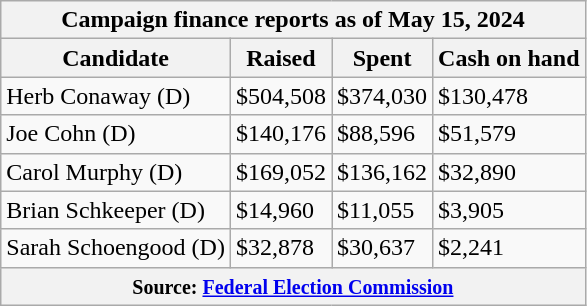<table class="wikitable sortable">
<tr>
<th colspan=4>Campaign finance reports as of May 15, 2024</th>
</tr>
<tr style="text-align:center;">
<th>Candidate</th>
<th>Raised</th>
<th>Spent</th>
<th>Cash on hand</th>
</tr>
<tr>
<td>Herb Conaway (D)</td>
<td>$504,508</td>
<td>$374,030</td>
<td>$130,478</td>
</tr>
<tr>
<td>Joe Cohn (D)</td>
<td>$140,176</td>
<td>$88,596</td>
<td>$51,579</td>
</tr>
<tr>
<td>Carol Murphy (D)</td>
<td>$169,052</td>
<td>$136,162</td>
<td>$32,890</td>
</tr>
<tr>
<td>Brian Schkeeper (D)</td>
<td>$14,960</td>
<td>$11,055</td>
<td>$3,905</td>
</tr>
<tr>
<td>Sarah Schoengood (D)</td>
<td>$32,878</td>
<td>$30,637</td>
<td>$2,241</td>
</tr>
<tr>
<th colspan="4"><small>Source: <a href='#'>Federal Election Commission</a></small></th>
</tr>
</table>
